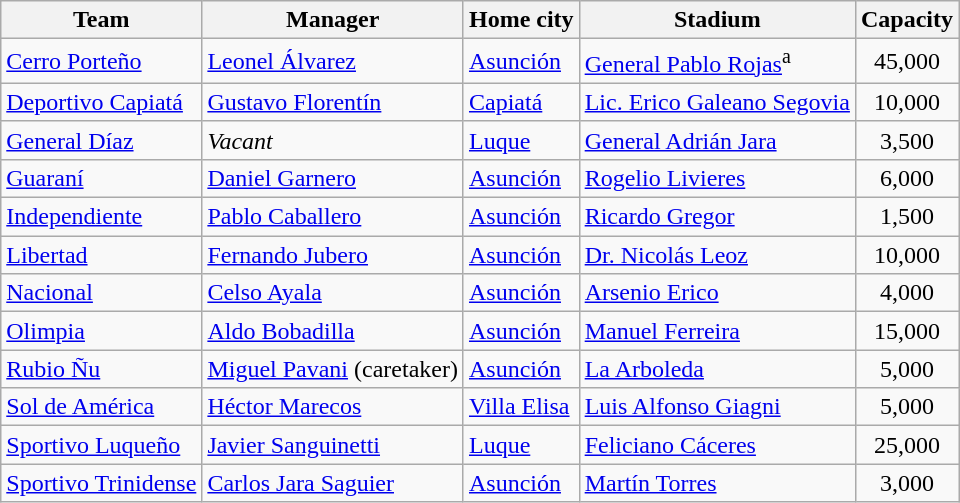<table class="wikitable sortable">
<tr>
<th>Team</th>
<th>Manager</th>
<th>Home city</th>
<th>Stadium</th>
<th>Capacity</th>
</tr>
<tr>
<td><a href='#'>Cerro Porteño</a></td>
<td> <a href='#'>Leonel Álvarez</a></td>
<td><a href='#'>Asunción</a></td>
<td><a href='#'>General Pablo Rojas</a><sup>a</sup></td>
<td align="center">45,000</td>
</tr>
<tr>
<td><a href='#'>Deportivo Capiatá</a></td>
<td> <a href='#'>Gustavo Florentín</a></td>
<td><a href='#'>Capiatá</a></td>
<td><a href='#'>Lic. Erico Galeano Segovia</a></td>
<td align="center">10,000</td>
</tr>
<tr>
<td><a href='#'>General Díaz</a></td>
<td><em>Vacant</em></td>
<td><a href='#'>Luque</a></td>
<td><a href='#'>General Adrián Jara</a></td>
<td align="center">3,500</td>
</tr>
<tr>
<td><a href='#'>Guaraní</a></td>
<td> <a href='#'>Daniel Garnero</a></td>
<td><a href='#'>Asunción</a></td>
<td><a href='#'>Rogelio Livieres</a></td>
<td align="center">6,000</td>
</tr>
<tr>
<td><a href='#'>Independiente</a></td>
<td> <a href='#'>Pablo Caballero</a></td>
<td><a href='#'>Asunción</a></td>
<td><a href='#'>Ricardo Gregor</a></td>
<td align="center">1,500</td>
</tr>
<tr>
<td><a href='#'>Libertad</a></td>
<td> <a href='#'>Fernando Jubero</a></td>
<td><a href='#'>Asunción</a></td>
<td><a href='#'>Dr. Nicolás Leoz</a></td>
<td align="center">10,000</td>
</tr>
<tr>
<td><a href='#'>Nacional</a></td>
<td> <a href='#'>Celso Ayala</a></td>
<td><a href='#'>Asunción</a></td>
<td><a href='#'>Arsenio Erico</a></td>
<td align="center">4,000</td>
</tr>
<tr>
<td><a href='#'>Olimpia</a></td>
<td> <a href='#'>Aldo Bobadilla</a></td>
<td><a href='#'>Asunción</a></td>
<td><a href='#'>Manuel Ferreira</a></td>
<td align="center">15,000</td>
</tr>
<tr>
<td><a href='#'>Rubio Ñu</a></td>
<td> <a href='#'>Miguel Pavani</a> (caretaker)</td>
<td><a href='#'>Asunción</a></td>
<td><a href='#'>La Arboleda</a></td>
<td align="center">5,000</td>
</tr>
<tr>
<td><a href='#'>Sol de América</a></td>
<td> <a href='#'>Héctor Marecos</a></td>
<td><a href='#'>Villa Elisa</a></td>
<td><a href='#'>Luis Alfonso Giagni</a></td>
<td align="center">5,000</td>
</tr>
<tr>
<td><a href='#'>Sportivo Luqueño</a></td>
<td> <a href='#'>Javier Sanguinetti</a></td>
<td><a href='#'>Luque</a></td>
<td><a href='#'>Feliciano Cáceres</a></td>
<td align="center">25,000</td>
</tr>
<tr>
<td><a href='#'>Sportivo Trinidense</a></td>
<td> <a href='#'>Carlos Jara Saguier</a></td>
<td><a href='#'>Asunción</a></td>
<td><a href='#'>Martín Torres</a></td>
<td align="center">3,000</td>
</tr>
</table>
